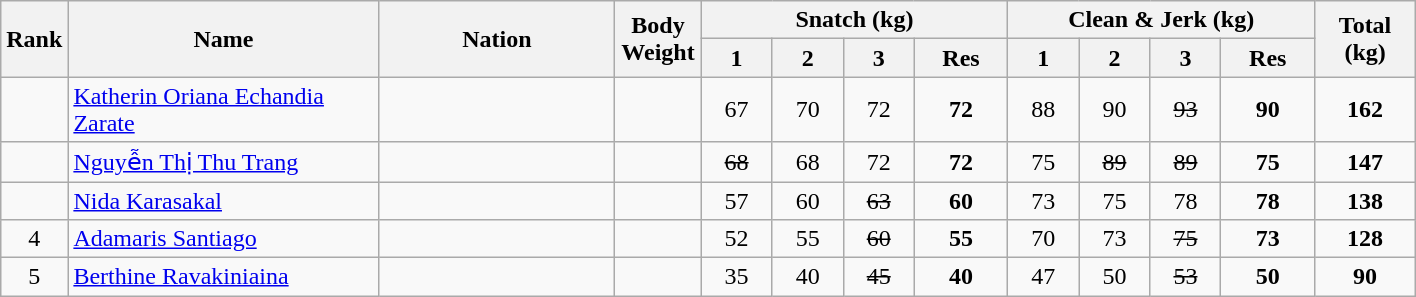<table class = "wikitable" style="text-align:center;">
<tr>
<th rowspan=2>Rank</th>
<th rowspan=2 width=200>Name</th>
<th rowspan=2 width=150>Nation</th>
<th rowspan=2 width=50>Body Weight</th>
<th colspan=4>Snatch (kg)</th>
<th colspan=4>Clean & Jerk (kg)</th>
<th rowspan=2 width=60>Total (kg)</th>
</tr>
<tr>
<th width=40>1</th>
<th width=40>2</th>
<th width=40>3</th>
<th width=55>Res</th>
<th width=40>1</th>
<th width=40>2</th>
<th width=40>3</th>
<th width=55>Res</th>
</tr>
<tr>
<td></td>
<td align=left><a href='#'>Katherin Oriana Echandia Zarate</a></td>
<td align=left></td>
<td></td>
<td>67</td>
<td>70</td>
<td>72</td>
<td><strong>72</strong></td>
<td>88</td>
<td>90</td>
<td><s>93</s></td>
<td><strong>90</strong></td>
<td><strong>162</strong></td>
</tr>
<tr>
<td></td>
<td align=left><a href='#'>Nguyễn Thị Thu Trang</a></td>
<td align=left></td>
<td></td>
<td><s>68</s></td>
<td>68</td>
<td>72</td>
<td><strong>72</strong></td>
<td>75</td>
<td><s>89</s></td>
<td><s>89</s></td>
<td><strong>75</strong></td>
<td><strong>147</strong></td>
</tr>
<tr>
<td></td>
<td align=left><a href='#'>Nida Karasakal</a></td>
<td align=left></td>
<td></td>
<td>57</td>
<td>60</td>
<td><s>63</s></td>
<td><strong>60</strong></td>
<td>73</td>
<td>75</td>
<td>78</td>
<td><strong>78</strong></td>
<td><strong>138</strong></td>
</tr>
<tr>
<td>4</td>
<td align=left><a href='#'>Adamaris Santiago</a></td>
<td align=left></td>
<td></td>
<td>52</td>
<td>55</td>
<td><s>60</s></td>
<td><strong>55</strong></td>
<td>70</td>
<td>73</td>
<td><s>75</s></td>
<td><strong>73</strong></td>
<td><strong>128</strong></td>
</tr>
<tr>
<td>5</td>
<td align=left><a href='#'>Berthine Ravakiniaina</a></td>
<td align=left></td>
<td></td>
<td>35</td>
<td>40</td>
<td><s>45</s></td>
<td><strong>40</strong></td>
<td>47</td>
<td>50</td>
<td><s>53</s></td>
<td><strong>50</strong></td>
<td><strong>90</strong></td>
</tr>
</table>
